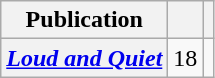<table class="wikitable plainrowheaders">
<tr>
<th scope="col">Publication</th>
<th scope="col"></th>
<th scope="col"></th>
</tr>
<tr>
<th scope="row"><em><a href='#'>Loud and Quiet</a></em></th>
<td>18</td>
<td></td>
</tr>
</table>
